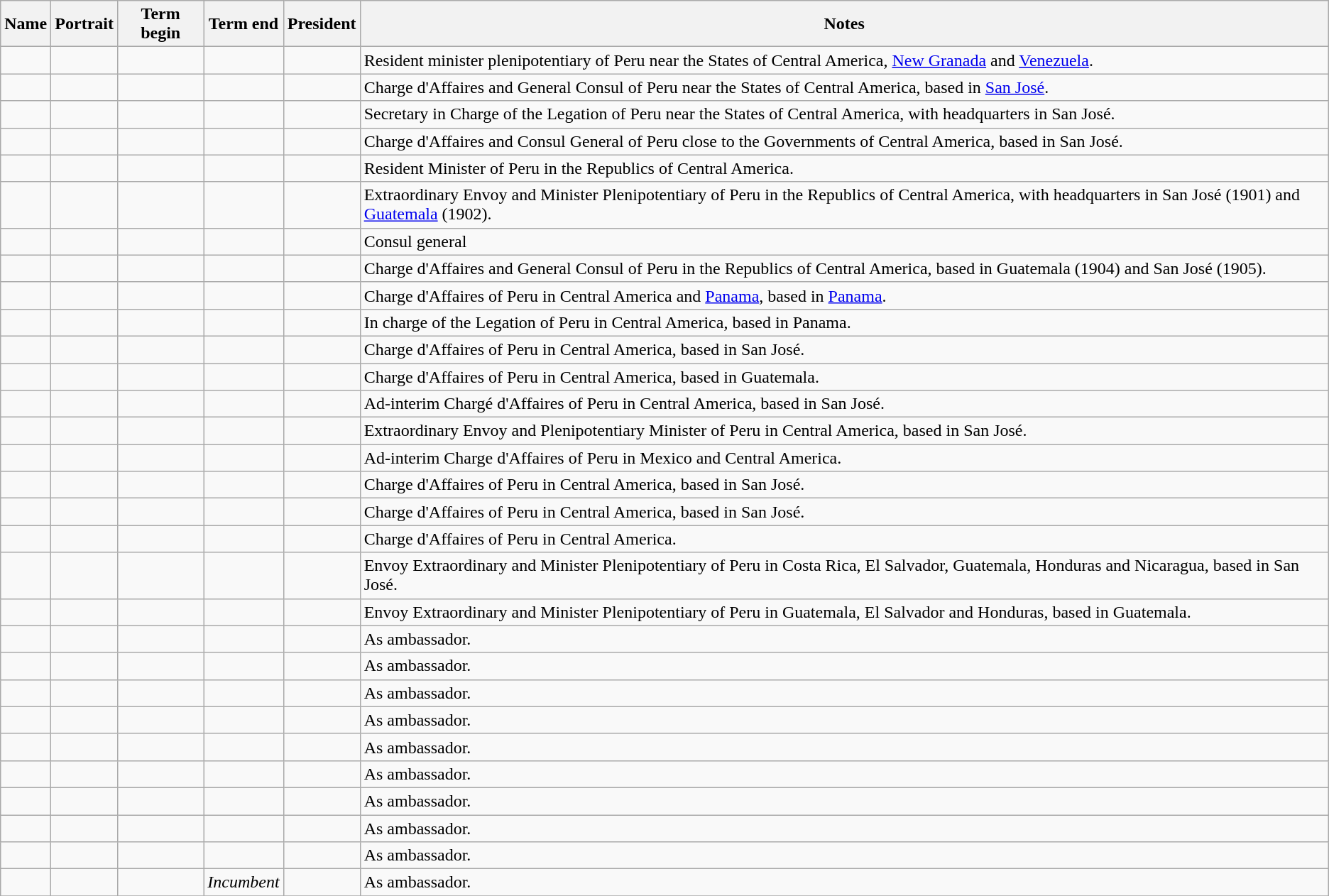<table class="wikitable sortable"  text-align:center;">
<tr>
<th>Name</th>
<th class="unsortable">Portrait</th>
<th>Term begin</th>
<th>Term end</th>
<th>President</th>
<th class="unsortable">Notes</th>
</tr>
<tr>
<td></td>
<td></td>
<td></td>
<td></td>
<td></td>
<td>Resident minister plenipotentiary of Peru near the States of Central America, <a href='#'>New Granada</a> and <a href='#'>Venezuela</a>.</td>
</tr>
<tr>
<td></td>
<td></td>
<td></td>
<td></td>
<td></td>
<td>Charge d'Affaires and General Consul of Peru near the States of Central America, based in <a href='#'>San José</a>.</td>
</tr>
<tr>
<td></td>
<td></td>
<td></td>
<td></td>
<td></td>
<td>Secretary in Charge of the Legation of Peru near the States of Central America, with headquarters in San José.</td>
</tr>
<tr>
<td></td>
<td></td>
<td></td>
<td></td>
<td></td>
<td>Charge d'Affaires and Consul General of Peru close to the Governments of Central America, based in San José.</td>
</tr>
<tr>
<td></td>
<td></td>
<td></td>
<td></td>
<td></td>
<td>Resident Minister of Peru in the Republics of Central America.</td>
</tr>
<tr>
<td></td>
<td></td>
<td></td>
<td></td>
<td></td>
<td>Extraordinary Envoy and Minister Plenipotentiary of Peru in the Republics of Central America, with headquarters in San José (1901) and <a href='#'>Guatemala</a> (1902).</td>
</tr>
<tr>
<td></td>
<td></td>
<td></td>
<td></td>
<td></td>
<td>Consul general</td>
</tr>
<tr>
<td></td>
<td></td>
<td></td>
<td></td>
<td></td>
<td>Charge d'Affaires and General Consul of Peru in the Republics of Central America, based in Guatemala (1904) and San José (1905).</td>
</tr>
<tr>
<td></td>
<td></td>
<td></td>
<td></td>
<td></td>
<td>Charge d'Affaires of Peru in Central America and <a href='#'>Panama</a>, based in <a href='#'>Panama</a>.</td>
</tr>
<tr>
<td></td>
<td></td>
<td></td>
<td></td>
<td></td>
<td>In charge of the Legation of Peru in Central America, based in Panama.</td>
</tr>
<tr>
<td></td>
<td></td>
<td></td>
<td></td>
<td></td>
<td>Charge d'Affaires of Peru in Central America, based in San José.</td>
</tr>
<tr>
<td></td>
<td></td>
<td></td>
<td></td>
<td></td>
<td>Charge d'Affaires of Peru in Central America, based in Guatemala.</td>
</tr>
<tr>
<td></td>
<td></td>
<td></td>
<td></td>
<td></td>
<td>Ad-interim Chargé d'Affaires of Peru in Central America, based in San José.</td>
</tr>
<tr>
<td></td>
<td></td>
<td></td>
<td></td>
<td></td>
<td>Extraordinary Envoy and Plenipotentiary Minister of Peru in Central America, based in San José.</td>
</tr>
<tr>
<td></td>
<td></td>
<td></td>
<td></td>
<td></td>
<td>Ad-interim Charge d'Affaires of Peru in Mexico and Central America.</td>
</tr>
<tr>
<td></td>
<td></td>
<td></td>
<td></td>
<td></td>
<td>Charge d'Affaires of Peru in Central America, based in San José.</td>
</tr>
<tr>
<td></td>
<td></td>
<td></td>
<td></td>
<td></td>
<td>Charge d'Affaires of Peru in Central America, based in San José.</td>
</tr>
<tr>
<td></td>
<td></td>
<td></td>
<td></td>
<td></td>
<td>Charge d'Affaires of Peru in Central America.</td>
</tr>
<tr>
<td></td>
<td></td>
<td></td>
<td></td>
<td></td>
<td>Envoy Extraordinary and Minister Plenipotentiary of Peru in Costa Rica, El Salvador, Guatemala, Honduras and Nicaragua, based in San José.</td>
</tr>
<tr>
<td></td>
<td></td>
<td></td>
<td></td>
<td></td>
<td>Envoy Extraordinary and Minister Plenipotentiary of Peru in Guatemala, El Salvador and Honduras, based in Guatemala.</td>
</tr>
<tr>
<td></td>
<td></td>
<td></td>
<td></td>
<td></td>
<td>As ambassador.</td>
</tr>
<tr>
<td></td>
<td></td>
<td></td>
<td></td>
<td></td>
<td>As ambassador.</td>
</tr>
<tr>
<td></td>
<td></td>
<td></td>
<td></td>
<td></td>
<td>As ambassador.</td>
</tr>
<tr>
<td></td>
<td></td>
<td></td>
<td></td>
<td></td>
<td>As ambassador.</td>
</tr>
<tr>
<td></td>
<td></td>
<td></td>
<td></td>
<td></td>
<td>As ambassador.</td>
</tr>
<tr>
<td></td>
<td></td>
<td></td>
<td></td>
<td></td>
<td>As ambassador.</td>
</tr>
<tr>
<td></td>
<td></td>
<td></td>
<td></td>
<td></td>
<td>As ambassador.</td>
</tr>
<tr>
<td></td>
<td></td>
<td></td>
<td></td>
<td></td>
<td>As ambassador.</td>
</tr>
<tr>
<td></td>
<td></td>
<td></td>
<td></td>
<td></td>
<td>As ambassador.</td>
</tr>
<tr>
<td></td>
<td></td>
<td></td>
<td><em>Incumbent</em></td>
<td></td>
<td>As ambassador.</td>
</tr>
<tr>
</tr>
</table>
